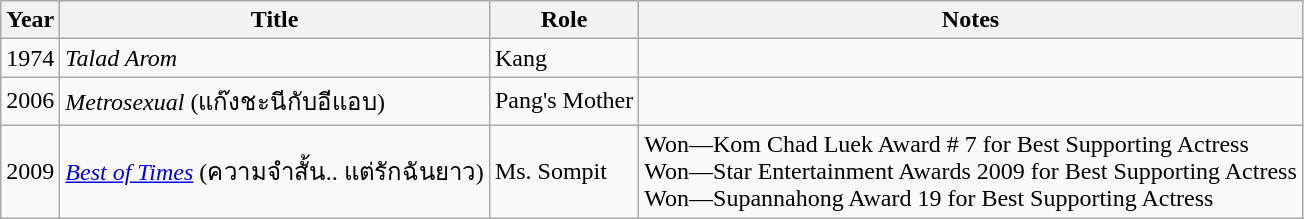<table class="wikitable sortable">
<tr>
<th>Year</th>
<th>Title</th>
<th>Role</th>
<th class="unsortable">Notes</th>
</tr>
<tr>
<td>1974</td>
<td><em>Talad Arom</em></td>
<td>Kang</td>
<td></td>
</tr>
<tr>
<td>2006</td>
<td><em>Metrosexual</em> (แก๊งชะนีกับอีแอบ)</td>
<td>Pang's Mother</td>
<td></td>
</tr>
<tr>
<td>2009</td>
<td><em><a href='#'>Best of Times</a></em> (ความจำสั้น.. แต่รักฉันยาว)</td>
<td>Ms. Sompit</td>
<td>Won—Kom Chad Luek Award # 7 for Best Supporting Actress  <br> Won—Star Entertainment Awards 2009 for Best Supporting Actress <br> Won—Supannahong Award 19 for Best Supporting Actress</td>
</tr>
</table>
